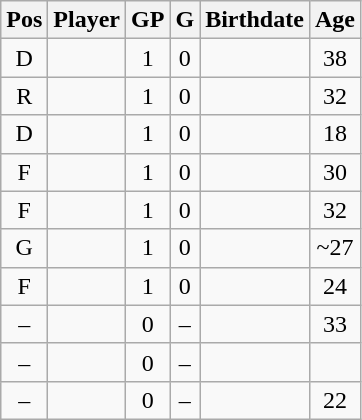<table class="wikitable sortable" style="text-align:center;">
<tr>
<th>Pos</th>
<th>Player</th>
<th>GP</th>
<th>G</th>
<th>Birthdate</th>
<th>Age</th>
</tr>
<tr>
<td>D</td>
<td align="left"></td>
<td>1</td>
<td>0</td>
<td align="right"></td>
<td>38</td>
</tr>
<tr>
<td>R</td>
<td align="left"></td>
<td>1</td>
<td>0</td>
<td align="right"></td>
<td>32</td>
</tr>
<tr>
<td>D</td>
<td align="left"></td>
<td>1</td>
<td>0</td>
<td align="right"></td>
<td>18</td>
</tr>
<tr>
<td>F</td>
<td align="left"></td>
<td>1</td>
<td>0</td>
<td align="right"></td>
<td>30</td>
</tr>
<tr>
<td>F</td>
<td align="left"></td>
<td>1</td>
<td>0</td>
<td align="right"></td>
<td>32</td>
</tr>
<tr>
<td>G</td>
<td align="left"></td>
<td>1</td>
<td>0</td>
<td align="right"></td>
<td>~27</td>
</tr>
<tr>
<td>F</td>
<td align="left"></td>
<td>1</td>
<td>0</td>
<td align="right"></td>
<td>24</td>
</tr>
<tr>
<td>–</td>
<td align="left"></td>
<td>0</td>
<td>–</td>
<td align="right"></td>
<td>33</td>
</tr>
<tr>
<td>–</td>
<td align="left"></td>
<td>0</td>
<td>–</td>
<td align="right"></td>
<td></td>
</tr>
<tr>
<td>–</td>
<td align="left"></td>
<td>0</td>
<td>–</td>
<td align="right"></td>
<td>22</td>
</tr>
</table>
